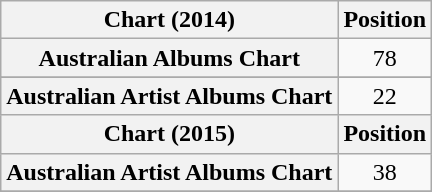<table class="wikitable sortable plainrowheaders" style="text-align:center">
<tr>
<th scope="col">Chart (2014)</th>
<th scope="col">Position</th>
</tr>
<tr>
<th scope="row">Australian Albums Chart</th>
<td>78</td>
</tr>
<tr>
</tr>
<tr>
<th scope="row">Australian Artist Albums Chart</th>
<td>22</td>
</tr>
<tr>
<th>Chart (2015)</th>
<th>Position</th>
</tr>
<tr>
<th scope="row">Australian Artist Albums Chart</th>
<td>38</td>
</tr>
<tr>
</tr>
</table>
